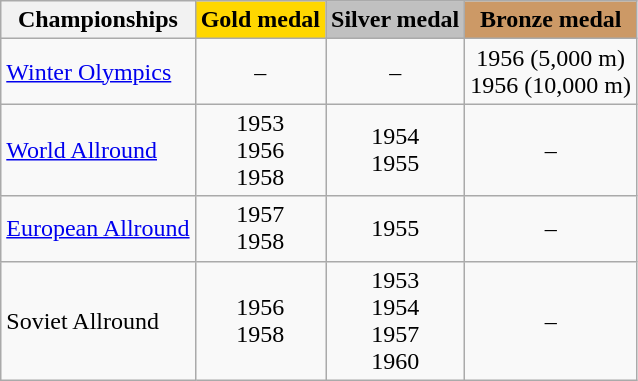<table class="wikitable">
<tr>
<th>Championships</th>
<td align=center bgcolor=gold><strong>Gold medal</strong></td>
<td align=center bgcolor=silver><strong>Silver medal</strong></td>
<td align=center bgcolor=cc9966><strong>Bronze medal</strong></td>
</tr>
<tr align="center">
<td align="left"><a href='#'>Winter Olympics</a></td>
<td>–</td>
<td>–</td>
<td>1956 (5,000 m) <br> 1956 (10,000 m)</td>
</tr>
<tr align="center">
<td align="left"><a href='#'>World Allround</a></td>
<td>1953 <br> 1956 <br> 1958</td>
<td>1954 <br> 1955</td>
<td>–</td>
</tr>
<tr align="center">
<td align="left"><a href='#'>European Allround</a></td>
<td>1957 <br> 1958</td>
<td>1955</td>
<td>–</td>
</tr>
<tr align="center">
<td align="left">Soviet Allround</td>
<td>1956 <br> 1958</td>
<td>1953 <br> 1954 <br> 1957 <br> 1960</td>
<td>–</td>
</tr>
</table>
